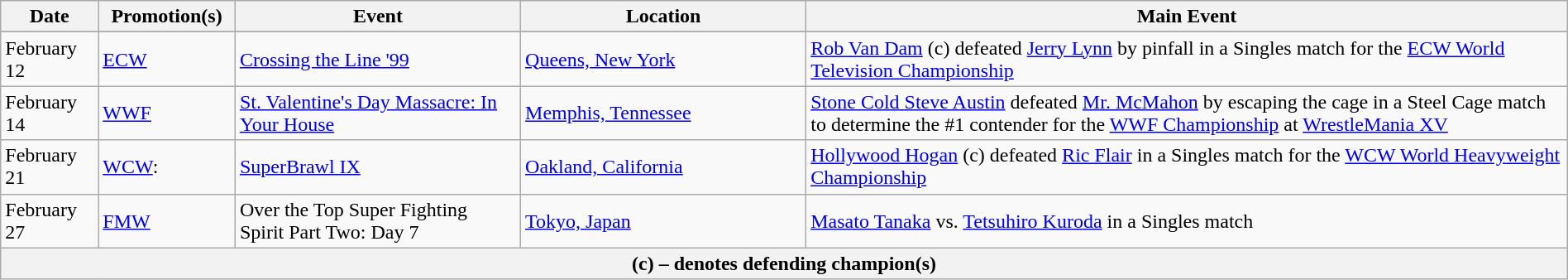<table class="wikitable" style="width:100%;">
<tr>
<th width="5%">Date</th>
<th width="5%">Promotion(s)</th>
<th style="width:15%;">Event</th>
<th style="width:15%;">Location</th>
<th style="width:40%;">Main Event</th>
</tr>
<tr style="width:20%;" |Notes>
</tr>
<tr>
<td>February 12</td>
<td><a href='#'>ECW</a></td>
<td><a href='#'>Crossing the Line '99</a></td>
<td><a href='#'>Queens, New York</a></td>
<td><a href='#'>Rob Van Dam</a> (c) defeated <a href='#'>Jerry Lynn</a> by pinfall in a Singles match for the <a href='#'>ECW World Television Championship</a></td>
</tr>
<tr>
<td>February 14</td>
<td><a href='#'>WWF</a></td>
<td><a href='#'>St. Valentine's Day Massacre: In Your House</a></td>
<td><a href='#'>Memphis, Tennessee</a></td>
<td><a href='#'>Stone Cold Steve Austin</a> defeated <a href='#'>Mr. McMahon</a> by escaping the cage in a Steel Cage match to determine the #1 contender for the <a href='#'>WWF Championship</a> at <a href='#'>WrestleMania XV</a></td>
</tr>
<tr>
<td>February 21</td>
<td><a href='#'>WCW</a>:<br></td>
<td><a href='#'>SuperBrawl IX</a></td>
<td><a href='#'>Oakland, California</a></td>
<td><a href='#'>Hollywood Hogan</a> (c) defeated <a href='#'>Ric Flair</a> in a Singles match for the <a href='#'>WCW World Heavyweight Championship</a></td>
</tr>
<tr>
<td>February 27</td>
<td><a href='#'>FMW</a></td>
<td>Over the Top Super Fighting Spirit Part Two: Day 7</td>
<td><a href='#'>Tokyo, Japan</a></td>
<td><a href='#'>Masato Tanaka</a> vs. <a href='#'>Tetsuhiro Kuroda</a> in a Singles match</td>
</tr>
<tr>
<th colspan="6">(c) – denotes defending champion(s)</th>
</tr>
</table>
